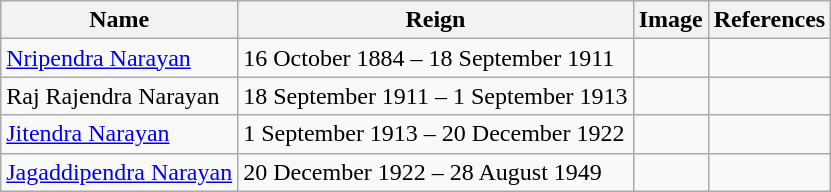<table class="wikitable">
<tr>
<th>Name</th>
<th>Reign</th>
<th>Image</th>
<th>References</th>
</tr>
<tr>
<td><a href='#'>Nripendra Narayan</a></td>
<td>16 October 1884 – 18 September 1911</td>
<td></td>
<td></td>
</tr>
<tr>
<td>Raj Rajendra Narayan</td>
<td>18 September 1911 –  1 September 1913</td>
<td></td>
<td></td>
</tr>
<tr>
<td><a href='#'>Jitendra Narayan</a></td>
<td>1 September 1913 – 20 December 1922</td>
<td></td>
<td></td>
</tr>
<tr>
<td><a href='#'>Jagaddipendra Narayan</a></td>
<td>20 December 1922 – 28 August 1949</td>
<td></td>
<td></td>
</tr>
</table>
